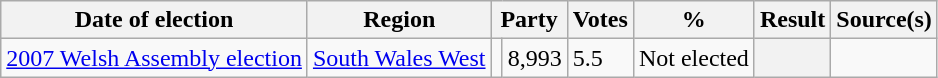<table class="wikitable">
<tr>
<th>Date of election</th>
<th>Region</th>
<th colspan=2>Party</th>
<th>Votes</th>
<th>%</th>
<th>Result</th>
<th>Source(s)</th>
</tr>
<tr>
<td><a href='#'>2007 Welsh Assembly election</a></td>
<td><a href='#'>South Wales West</a></td>
<td></td>
<td>8,993</td>
<td>5.5</td>
<td>Not elected</td>
<th></th>
</tr>
</table>
